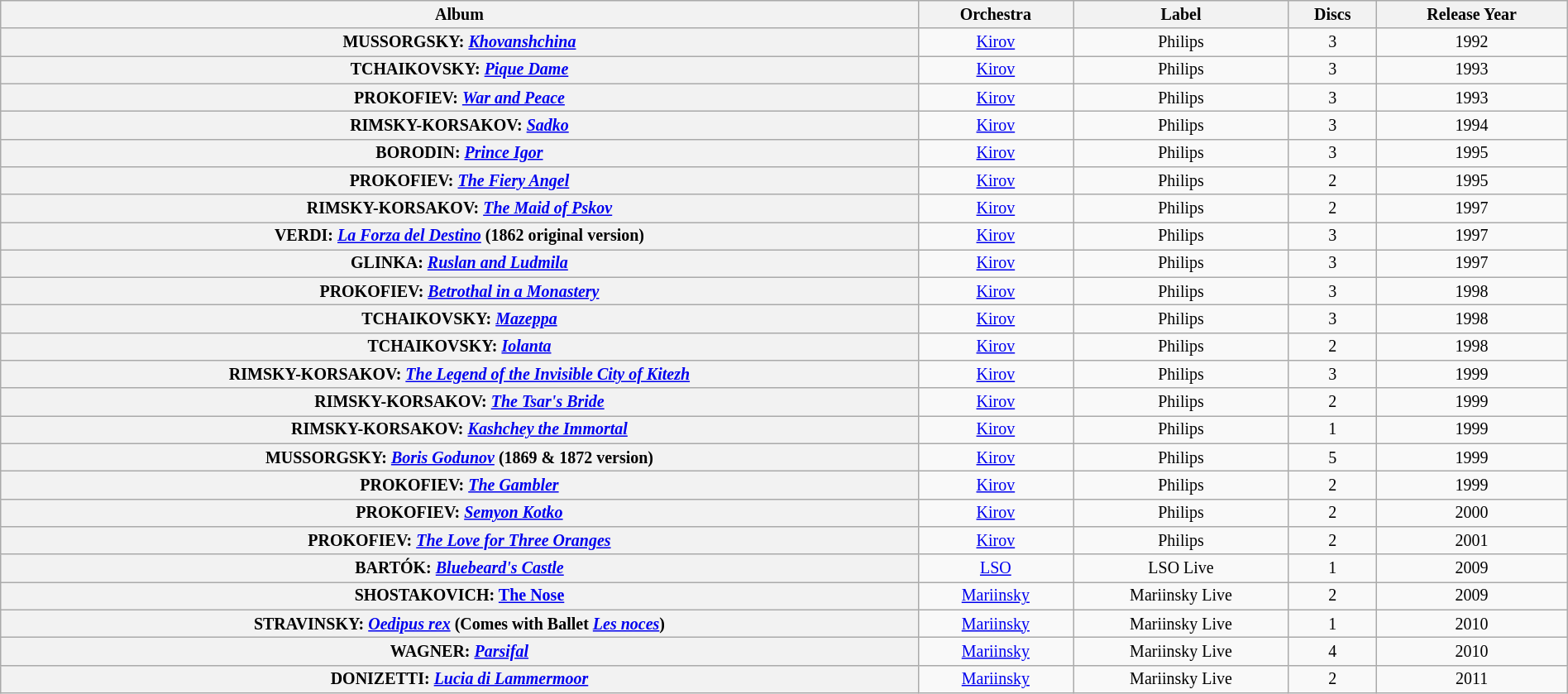<table class="sortable wikitable" style="font-size: smaller; text-align: center; width: 100%;">
<tr>
<th>Album</th>
<th>Orchestra</th>
<th>Label</th>
<th>Discs</th>
<th>Release Year</th>
</tr>
<tr>
<th>MUSSORGSKY: <em><a href='#'>Khovanshchina</a></em></th>
<td><a href='#'>Kirov</a></td>
<td>Philips</td>
<td>3</td>
<td>1992</td>
</tr>
<tr>
<th>TCHAIKOVSKY: <em><a href='#'>Pique Dame</a></em></th>
<td><a href='#'>Kirov</a></td>
<td>Philips</td>
<td>3</td>
<td>1993</td>
</tr>
<tr>
<th>PROKOFIEV: <em><a href='#'>War and Peace</a></em></th>
<td><a href='#'>Kirov</a></td>
<td>Philips</td>
<td>3</td>
<td>1993</td>
</tr>
<tr>
<th>RIMSKY-KORSAKOV: <em><a href='#'>Sadko</a></em></th>
<td><a href='#'>Kirov</a></td>
<td>Philips</td>
<td>3</td>
<td>1994</td>
</tr>
<tr>
<th>BORODIN: <em><a href='#'>Prince Igor</a></em></th>
<td><a href='#'>Kirov</a></td>
<td>Philips</td>
<td>3</td>
<td>1995</td>
</tr>
<tr>
<th>PROKOFIEV: <em><a href='#'>The Fiery Angel</a></em></th>
<td><a href='#'>Kirov</a></td>
<td>Philips</td>
<td>2</td>
<td>1995</td>
</tr>
<tr>
<th>RIMSKY-KORSAKOV: <em><a href='#'>The Maid of Pskov</a></em></th>
<td><a href='#'>Kirov</a></td>
<td>Philips</td>
<td>2</td>
<td>1997</td>
</tr>
<tr>
<th>VERDI: <em><a href='#'>La Forza del Destino</a></em> (1862 original version)</th>
<td><a href='#'>Kirov</a></td>
<td>Philips</td>
<td>3</td>
<td>1997</td>
</tr>
<tr>
<th>GLINKA: <em><a href='#'>Ruslan and Ludmila</a></em></th>
<td><a href='#'>Kirov</a></td>
<td>Philips</td>
<td>3</td>
<td>1997</td>
</tr>
<tr>
<th>PROKOFIEV: <em><a href='#'>Betrothal in a Monastery</a></em></th>
<td><a href='#'>Kirov</a></td>
<td>Philips</td>
<td>3</td>
<td>1998</td>
</tr>
<tr>
<th>TCHAIKOVSKY: <em><a href='#'>Mazeppa</a></em></th>
<td><a href='#'>Kirov</a></td>
<td>Philips</td>
<td>3</td>
<td>1998</td>
</tr>
<tr>
<th>TCHAIKOVSKY: <em><a href='#'>Iolanta</a></em></th>
<td><a href='#'>Kirov</a></td>
<td>Philips</td>
<td>2</td>
<td>1998</td>
</tr>
<tr>
<th>RIMSKY-KORSAKOV: <em><a href='#'>The Legend of the Invisible City of Kitezh</a></em></th>
<td><a href='#'>Kirov</a></td>
<td>Philips</td>
<td>3</td>
<td>1999</td>
</tr>
<tr>
<th>RIMSKY-KORSAKOV: <em><a href='#'>The Tsar's Bride</a></em></th>
<td><a href='#'>Kirov</a></td>
<td>Philips</td>
<td>2</td>
<td>1999</td>
</tr>
<tr>
<th>RIMSKY-KORSAKOV: <em><a href='#'>Kashchey the Immortal</a></em></th>
<td><a href='#'>Kirov</a></td>
<td>Philips</td>
<td>1</td>
<td>1999</td>
</tr>
<tr>
<th>MUSSORGSKY: <em><a href='#'>Boris Godunov</a></em> (1869 & 1872 version)</th>
<td><a href='#'>Kirov</a></td>
<td>Philips</td>
<td>5</td>
<td>1999</td>
</tr>
<tr>
<th>PROKOFIEV: <em><a href='#'>The Gambler</a></em></th>
<td><a href='#'>Kirov</a></td>
<td>Philips</td>
<td>2</td>
<td>1999</td>
</tr>
<tr>
<th>PROKOFIEV: <em><a href='#'>Semyon Kotko</a></em></th>
<td><a href='#'>Kirov</a></td>
<td>Philips</td>
<td>2</td>
<td>2000</td>
</tr>
<tr>
<th>PROKOFIEV: <em><a href='#'>The Love for Three Oranges</a></em></th>
<td><a href='#'>Kirov</a></td>
<td>Philips</td>
<td>2</td>
<td>2001</td>
</tr>
<tr>
<th>BARTÓK: <em><a href='#'>Bluebeard's Castle</a></em></th>
<td><a href='#'>LSO</a></td>
<td>LSO Live</td>
<td>1</td>
<td>2009</td>
</tr>
<tr>
<th>SHOSTAKOVICH: <a href='#'>The Nose</a></th>
<td><a href='#'>Mariinsky</a></td>
<td>Mariinsky Live</td>
<td>2</td>
<td>2009</td>
</tr>
<tr>
<th>STRAVINSKY: <em><a href='#'>Oedipus rex</a></em> (Comes with Ballet <em><a href='#'>Les noces</a></em>)</th>
<td><a href='#'>Mariinsky</a></td>
<td>Mariinsky Live</td>
<td>1</td>
<td>2010</td>
</tr>
<tr>
<th>WAGNER: <em><a href='#'>Parsifal</a></em></th>
<td><a href='#'>Mariinsky</a></td>
<td>Mariinsky Live</td>
<td>4</td>
<td>2010</td>
</tr>
<tr>
<th>DONIZETTI: <em><a href='#'>Lucia di Lammermoor</a></em></th>
<td><a href='#'>Mariinsky</a></td>
<td>Mariinsky Live</td>
<td>2</td>
<td>2011</td>
</tr>
</table>
